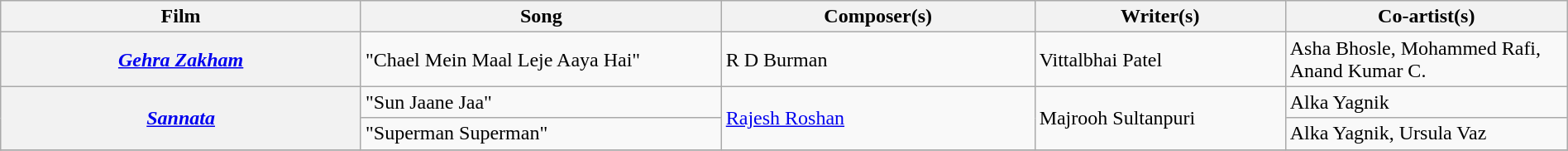<table class="wikitable plainrowheaders" width="100%" textcolor:#000;">
<tr>
<th scope="col" width=23%>Film</th>
<th scope="col" width=23%>Song</th>
<th scope="col" width=20%>Composer(s)</th>
<th scope="col" width=16%>Writer(s)</th>
<th scope="col" width=18%>Co-artist(s)</th>
</tr>
<tr>
<th><em><a href='#'>Gehra Zakham</a></em></th>
<td>"Chael Mein Maal Leje Aaya Hai"</td>
<td>R D Burman</td>
<td>Vittalbhai Patel</td>
<td>Asha Bhosle, Mohammed Rafi, Anand Kumar C.</td>
</tr>
<tr>
<th rowspan=2><em><a href='#'>Sannata</a></em></th>
<td>"Sun Jaane Jaa"</td>
<td rowspan=2><a href='#'>Rajesh Roshan</a></td>
<td rowspan=2>Majrooh Sultanpuri</td>
<td>Alka Yagnik</td>
</tr>
<tr>
<td>"Superman Superman"</td>
<td>Alka Yagnik, Ursula Vaz</td>
</tr>
<tr>
</tr>
</table>
